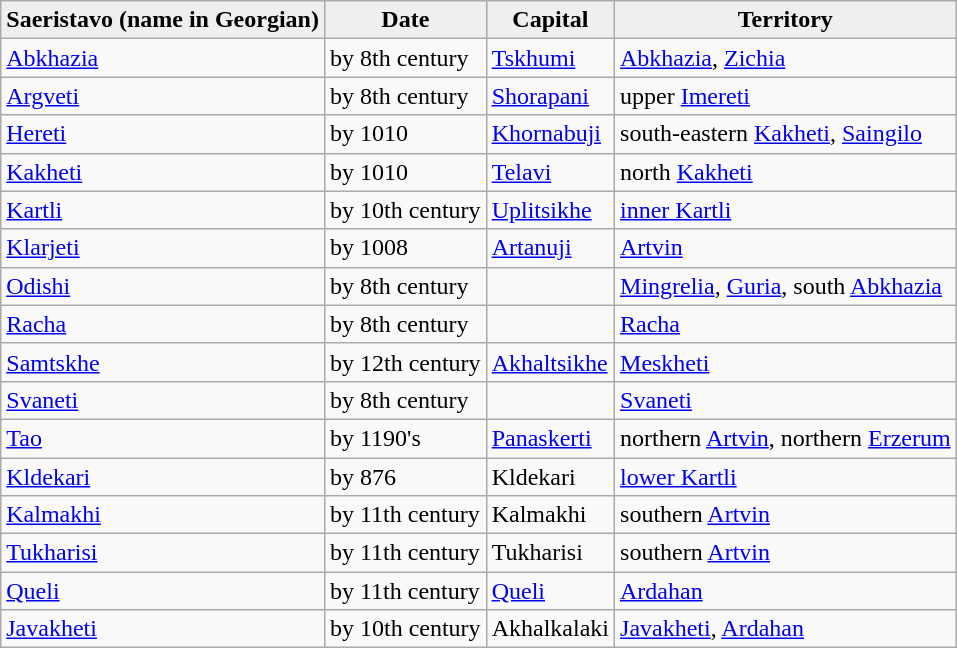<table class="wikitable sortable">
<tr>
<th style="background:#efefef;">Saeristavo (name in Georgian)</th>
<th style="background:#efefef;">Date</th>
<th style="background:#efefef;">Capital</th>
<th style="background:#efefef;">Territory</th>
</tr>
<tr align="centre">
<td><a href='#'>Abkhazia</a></td>
<td>by 8th century</td>
<td><a href='#'>Tskhumi</a></td>
<td><a href='#'>Abkhazia</a>, <a href='#'>Zichia</a></td>
</tr>
<tr align="centre">
<td><a href='#'>Argveti</a></td>
<td>by 8th century</td>
<td><a href='#'>Shorapani</a></td>
<td>upper <a href='#'>Imereti</a></td>
</tr>
<tr>
<td><a href='#'>Hereti</a></td>
<td>by 1010</td>
<td><a href='#'>Khornabuji</a></td>
<td>south-eastern <a href='#'>Kakheti</a>, <a href='#'>Saingilo</a></td>
</tr>
<tr>
<td><a href='#'>Kakheti</a></td>
<td>by 1010</td>
<td><a href='#'>Telavi</a></td>
<td>north <a href='#'>Kakheti</a></td>
</tr>
<tr>
<td><a href='#'>Kartli</a></td>
<td>by 10th century</td>
<td><a href='#'>Uplitsikhe</a></td>
<td><a href='#'>inner Kartli</a></td>
</tr>
<tr>
<td><a href='#'>Klarjeti</a></td>
<td>by 1008</td>
<td><a href='#'>Artanuji</a></td>
<td><a href='#'>Artvin</a></td>
</tr>
<tr>
<td><a href='#'>Odishi</a></td>
<td>by 8th century</td>
<td></td>
<td><a href='#'>Mingrelia</a>, <a href='#'>Guria</a>, south <a href='#'>Abkhazia</a></td>
</tr>
<tr>
<td><a href='#'>Racha</a></td>
<td>by 8th century</td>
<td></td>
<td><a href='#'>Racha</a></td>
</tr>
<tr>
<td><a href='#'>Samtskhe</a></td>
<td>by 12th century</td>
<td><a href='#'>Akhaltsikhe</a></td>
<td><a href='#'>Meskheti</a></td>
</tr>
<tr>
<td><a href='#'>Svaneti</a></td>
<td>by 8th century</td>
<td></td>
<td><a href='#'>Svaneti</a></td>
</tr>
<tr>
<td><a href='#'>Tao</a></td>
<td>by 1190's</td>
<td><a href='#'>Panaskerti</a></td>
<td>northern <a href='#'>Artvin</a>, northern <a href='#'>Erzerum</a></td>
</tr>
<tr>
<td><a href='#'>Kldekari</a></td>
<td>by 876</td>
<td>Kldekari</td>
<td><a href='#'>lower Kartli</a></td>
</tr>
<tr>
<td><a href='#'>Kalmakhi</a></td>
<td>by 11th century</td>
<td>Kalmakhi</td>
<td>southern <a href='#'>Artvin</a></td>
</tr>
<tr>
<td><a href='#'>Tukharisi</a></td>
<td>by 11th century</td>
<td>Tukharisi</td>
<td>southern <a href='#'>Artvin</a></td>
</tr>
<tr>
<td><a href='#'>Queli</a></td>
<td>by 11th century</td>
<td><a href='#'>Queli</a></td>
<td><a href='#'>Ardahan</a></td>
</tr>
<tr>
<td><a href='#'>Javakheti</a></td>
<td>by 10th century</td>
<td>Akhalkalaki</td>
<td><a href='#'>Javakheti</a>, <a href='#'>Ardahan</a></td>
</tr>
</table>
